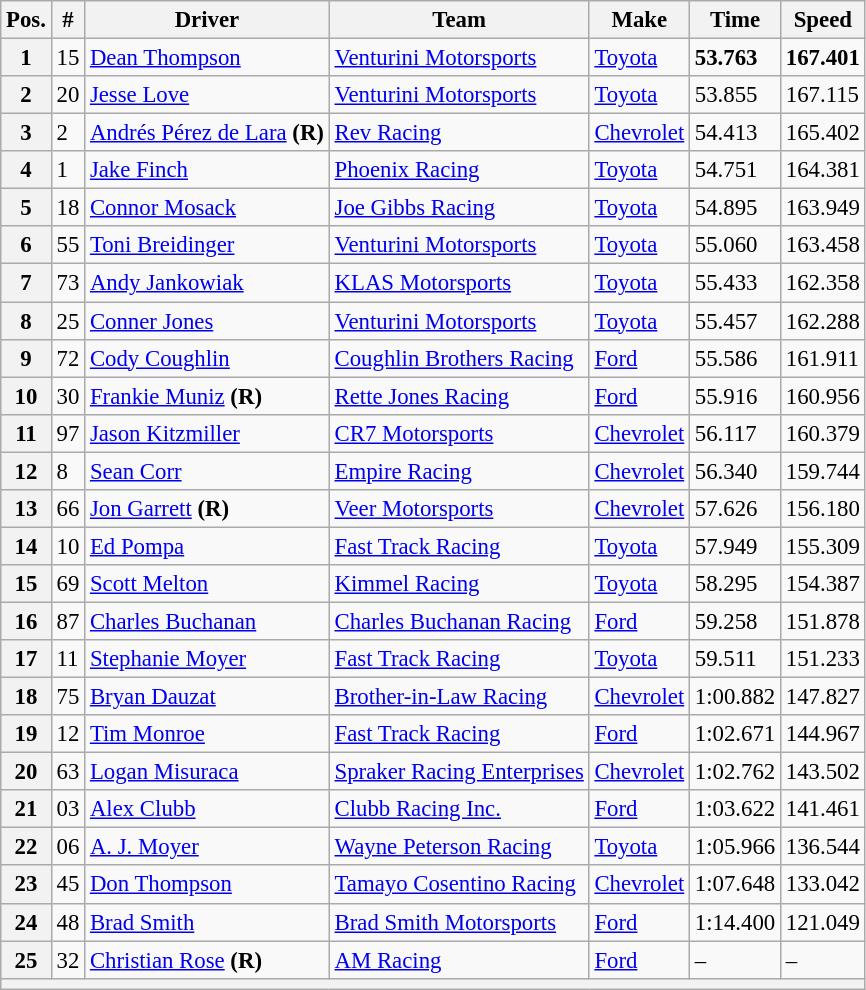<table class="wikitable" style="font-size:95%">
<tr>
<th>Pos.</th>
<th>#</th>
<th>Driver</th>
<th>Team</th>
<th>Make</th>
<th>Time</th>
<th>Speed</th>
</tr>
<tr>
<th>1</th>
<td>15</td>
<td><a href='#'>Dean Thompson</a></td>
<td><a href='#'>Venturini Motorsports</a></td>
<td><a href='#'>Toyota</a></td>
<td><strong>53.763</strong></td>
<td><strong>167.401</strong></td>
</tr>
<tr>
<th>2</th>
<td>20</td>
<td><a href='#'>Jesse Love</a></td>
<td><a href='#'>Venturini Motorsports</a></td>
<td><a href='#'>Toyota</a></td>
<td>53.855</td>
<td>167.115</td>
</tr>
<tr>
<th>3</th>
<td>2</td>
<td><a href='#'>Andrés Pérez de Lara</a> <strong>(R)</strong></td>
<td><a href='#'>Rev Racing</a></td>
<td><a href='#'>Chevrolet</a></td>
<td>54.413</td>
<td>165.402</td>
</tr>
<tr>
<th>4</th>
<td>1</td>
<td><a href='#'>Jake Finch</a></td>
<td><a href='#'>Phoenix Racing</a></td>
<td><a href='#'>Toyota</a></td>
<td>54.751</td>
<td>164.381</td>
</tr>
<tr>
<th>5</th>
<td>18</td>
<td><a href='#'>Connor Mosack</a></td>
<td><a href='#'>Joe Gibbs Racing</a></td>
<td><a href='#'>Toyota</a></td>
<td>54.895</td>
<td>163.949</td>
</tr>
<tr>
<th>6</th>
<td>55</td>
<td><a href='#'>Toni Breidinger</a></td>
<td><a href='#'>Venturini Motorsports</a></td>
<td><a href='#'>Toyota</a></td>
<td>55.060</td>
<td>163.458</td>
</tr>
<tr>
<th>7</th>
<td>73</td>
<td><a href='#'>Andy Jankowiak</a></td>
<td><a href='#'>KLAS Motorsports</a></td>
<td><a href='#'>Toyota</a></td>
<td>55.433</td>
<td>162.358</td>
</tr>
<tr>
<th>8</th>
<td>25</td>
<td><a href='#'>Conner Jones</a></td>
<td><a href='#'>Venturini Motorsports</a></td>
<td><a href='#'>Toyota</a></td>
<td>55.457</td>
<td>162.288</td>
</tr>
<tr>
<th>9</th>
<td>72</td>
<td><a href='#'>Cody Coughlin</a></td>
<td><a href='#'>Coughlin Brothers Racing</a></td>
<td><a href='#'>Ford</a></td>
<td>55.586</td>
<td>161.911</td>
</tr>
<tr>
<th>10</th>
<td>30</td>
<td><a href='#'>Frankie Muniz</a> <strong>(R)</strong></td>
<td><a href='#'>Rette Jones Racing</a></td>
<td><a href='#'>Ford</a></td>
<td>55.916</td>
<td>160.956</td>
</tr>
<tr>
<th>11</th>
<td>97</td>
<td><a href='#'>Jason Kitzmiller</a></td>
<td><a href='#'>CR7 Motorsports</a></td>
<td><a href='#'>Chevrolet</a></td>
<td>56.117</td>
<td>160.379</td>
</tr>
<tr>
<th>12</th>
<td>8</td>
<td><a href='#'>Sean Corr</a></td>
<td><a href='#'>Empire Racing</a></td>
<td><a href='#'>Chevrolet</a></td>
<td>56.340</td>
<td>159.744</td>
</tr>
<tr>
<th>13</th>
<td>66</td>
<td><a href='#'>Jon Garrett</a> <strong>(R)</strong></td>
<td><a href='#'>Veer Motorsports</a></td>
<td><a href='#'>Chevrolet</a></td>
<td>57.626</td>
<td>156.180</td>
</tr>
<tr>
<th>14</th>
<td>10</td>
<td><a href='#'>Ed Pompa</a></td>
<td><a href='#'>Fast Track Racing</a></td>
<td><a href='#'>Toyota</a></td>
<td>57.949</td>
<td>155.309</td>
</tr>
<tr>
<th>15</th>
<td>69</td>
<td><a href='#'>Scott Melton</a></td>
<td><a href='#'>Kimmel Racing</a></td>
<td><a href='#'>Toyota</a></td>
<td>58.295</td>
<td>154.387</td>
</tr>
<tr>
<th>16</th>
<td>87</td>
<td><a href='#'>Charles Buchanan</a></td>
<td><a href='#'>Charles Buchanan Racing</a></td>
<td><a href='#'>Ford</a></td>
<td>59.258</td>
<td>151.878</td>
</tr>
<tr>
<th>17</th>
<td>11</td>
<td><a href='#'>Stephanie Moyer</a></td>
<td><a href='#'>Fast Track Racing</a></td>
<td><a href='#'>Toyota</a></td>
<td>59.511</td>
<td>151.233</td>
</tr>
<tr>
<th>18</th>
<td>75</td>
<td><a href='#'>Bryan Dauzat</a></td>
<td><a href='#'>Brother-in-Law Racing</a></td>
<td><a href='#'>Chevrolet</a></td>
<td>1:00.882</td>
<td>147.827</td>
</tr>
<tr>
<th>19</th>
<td>12</td>
<td><a href='#'>Tim Monroe</a></td>
<td><a href='#'>Fast Track Racing</a></td>
<td><a href='#'>Ford</a></td>
<td>1:02.671</td>
<td>144.967</td>
</tr>
<tr>
<th>20</th>
<td>63</td>
<td><a href='#'>Logan Misuraca</a></td>
<td><a href='#'>Spraker Racing Enterprises</a></td>
<td><a href='#'>Chevrolet</a></td>
<td>1:02.762</td>
<td>143.502</td>
</tr>
<tr>
<th>21</th>
<td>03</td>
<td><a href='#'>Alex Clubb</a></td>
<td><a href='#'>Clubb Racing Inc.</a></td>
<td><a href='#'>Ford</a></td>
<td>1:03.622</td>
<td>141.461</td>
</tr>
<tr>
<th>22</th>
<td>06</td>
<td><a href='#'>A. J. Moyer</a></td>
<td><a href='#'>Wayne Peterson Racing</a></td>
<td><a href='#'>Toyota</a></td>
<td>1:05.966</td>
<td>136.544</td>
</tr>
<tr>
<th>23</th>
<td>45</td>
<td><a href='#'>Don Thompson</a></td>
<td><a href='#'>Tamayo Cosentino Racing</a></td>
<td><a href='#'>Chevrolet</a></td>
<td>1:07.648</td>
<td>133.042</td>
</tr>
<tr>
<th>24</th>
<td>48</td>
<td><a href='#'>Brad Smith</a></td>
<td><a href='#'>Brad Smith Motorsports</a></td>
<td><a href='#'>Ford</a></td>
<td>1:14.400</td>
<td>121.049</td>
</tr>
<tr>
<th>25</th>
<td>32</td>
<td><a href='#'>Christian Rose</a> <strong>(R)</strong></td>
<td><a href='#'>AM Racing</a></td>
<td><a href='#'>Ford</a></td>
<td>–</td>
<td>–</td>
</tr>
<tr>
<th colspan="7"></th>
</tr>
</table>
